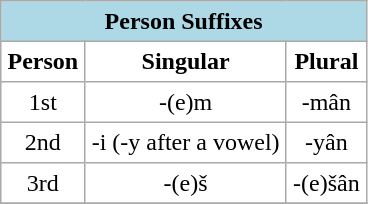<table border="1" cellpadding="4" cellspacing="0" style="border:1px solid #aaa; border-collapse:collapse; text-align: center;">
<tr bgcolor="#ADD8E6">
<th colspan="3"><strong>Person Suffixes</strong></th>
</tr>
<tr>
<th>Person</th>
<th>Singular</th>
<th>Plural</th>
</tr>
<tr>
<td>1st</td>
<td>-(e)m</td>
<td>-mân</td>
</tr>
<tr>
<td>2nd</td>
<td>-i (-y after a vowel)</td>
<td>-yân</td>
</tr>
<tr>
<td>3rd</td>
<td>-(e)š</td>
<td>-(e)šân</td>
</tr>
<tr>
</tr>
</table>
